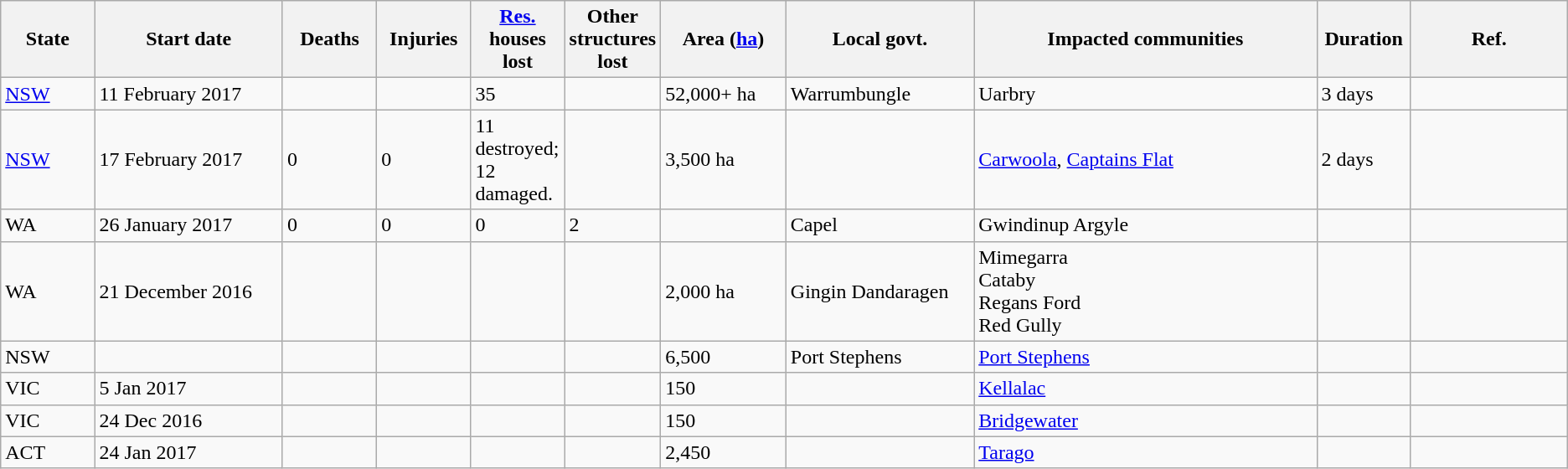<table class="wikitable sortable">
<tr>
<th scope="col" width="6%" align="center">State</th>
<th scope="col" width="12%" align="center">Start date</th>
<th scope="col" width="6%" align="center">Deaths</th>
<th scope="col" width="6%" align="center">Injuries</th>
<th scope="col" width="6%" align="center"><a href='#'>Res.</a> houses lost</th>
<th scope="col" width="6%" align="center">Other structures lost</th>
<th scope="col" width="8%" align="center">Area (<a href='#'>ha</a>)</th>
<th scope="col" width="12%" align="center">Local govt.</th>
<th scope="col" align="center" class="unsortable">Impacted communities</th>
<th scope="col" width="6%" align="center" class="unsortable">Duration</th>
<th scope="col" width="10%" align="center" class="unsortable">Ref.</th>
</tr>
<tr>
<td><a href='#'>NSW</a></td>
<td>11 February 2017</td>
<td></td>
<td></td>
<td>35</td>
<td></td>
<td>52,000+ ha</td>
<td>Warrumbungle</td>
<td>Uarbry</td>
<td>3 days</td>
<td></td>
</tr>
<tr>
<td><a href='#'>NSW</a></td>
<td>17 February 2017</td>
<td>0</td>
<td>0</td>
<td>11 destroyed; 12 damaged.</td>
<td></td>
<td>3,500 ha</td>
<td></td>
<td><a href='#'>Carwoola</a>, <a href='#'>Captains Flat</a></td>
<td>2 days</td>
<td></td>
</tr>
<tr>
<td>WA</td>
<td>26 January 2017</td>
<td>0</td>
<td>0</td>
<td>0</td>
<td>2</td>
<td></td>
<td>Capel</td>
<td>Gwindinup Argyle</td>
<td></td>
<td></td>
</tr>
<tr>
<td>WA</td>
<td>21 December 2016</td>
<td></td>
<td></td>
<td></td>
<td></td>
<td>2,000 ha</td>
<td>Gingin Dandaragen</td>
<td>Mimegarra<br>Cataby<br>Regans Ford<br>Red Gully</td>
<td></td>
<td></td>
</tr>
<tr>
<td>NSW</td>
<td></td>
<td></td>
<td></td>
<td></td>
<td></td>
<td>6,500</td>
<td>Port Stephens</td>
<td><a href='#'>Port Stephens</a></td>
<td></td>
<td></td>
</tr>
<tr>
<td>VIC</td>
<td>5 Jan 2017</td>
<td></td>
<td></td>
<td></td>
<td></td>
<td>150</td>
<td></td>
<td><a href='#'>Kellalac</a></td>
<td></td>
<td></td>
</tr>
<tr>
<td>VIC</td>
<td>24 Dec 2016</td>
<td></td>
<td></td>
<td></td>
<td></td>
<td>150</td>
<td></td>
<td><a href='#'>Bridgewater</a></td>
<td></td>
<td></td>
</tr>
<tr>
<td>ACT</td>
<td>24 Jan 2017</td>
<td></td>
<td></td>
<td></td>
<td></td>
<td>2,450</td>
<td></td>
<td><a href='#'>Tarago</a></td>
<td></td>
<td></td>
</tr>
</table>
